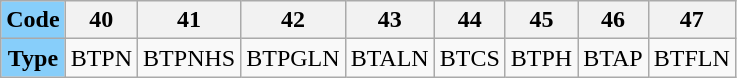<table class="wikitable"style="text-align:center;"style="font-size: 100%">
<tr>
<th style="background:lightskyblue;">Code</th>
<th>40</th>
<th>41</th>
<th>42</th>
<th>43</th>
<th>44</th>
<th>45</th>
<th>46</th>
<th>47</th>
</tr>
<tr>
<td style="background:lightskyblue;"><strong>Type</strong></td>
<td>BTPN</td>
<td>BTPNHS</td>
<td>BTPGLN</td>
<td>BTALN</td>
<td>BTCS</td>
<td>BTPH</td>
<td>BTAP</td>
<td>BTFLN</td>
</tr>
</table>
